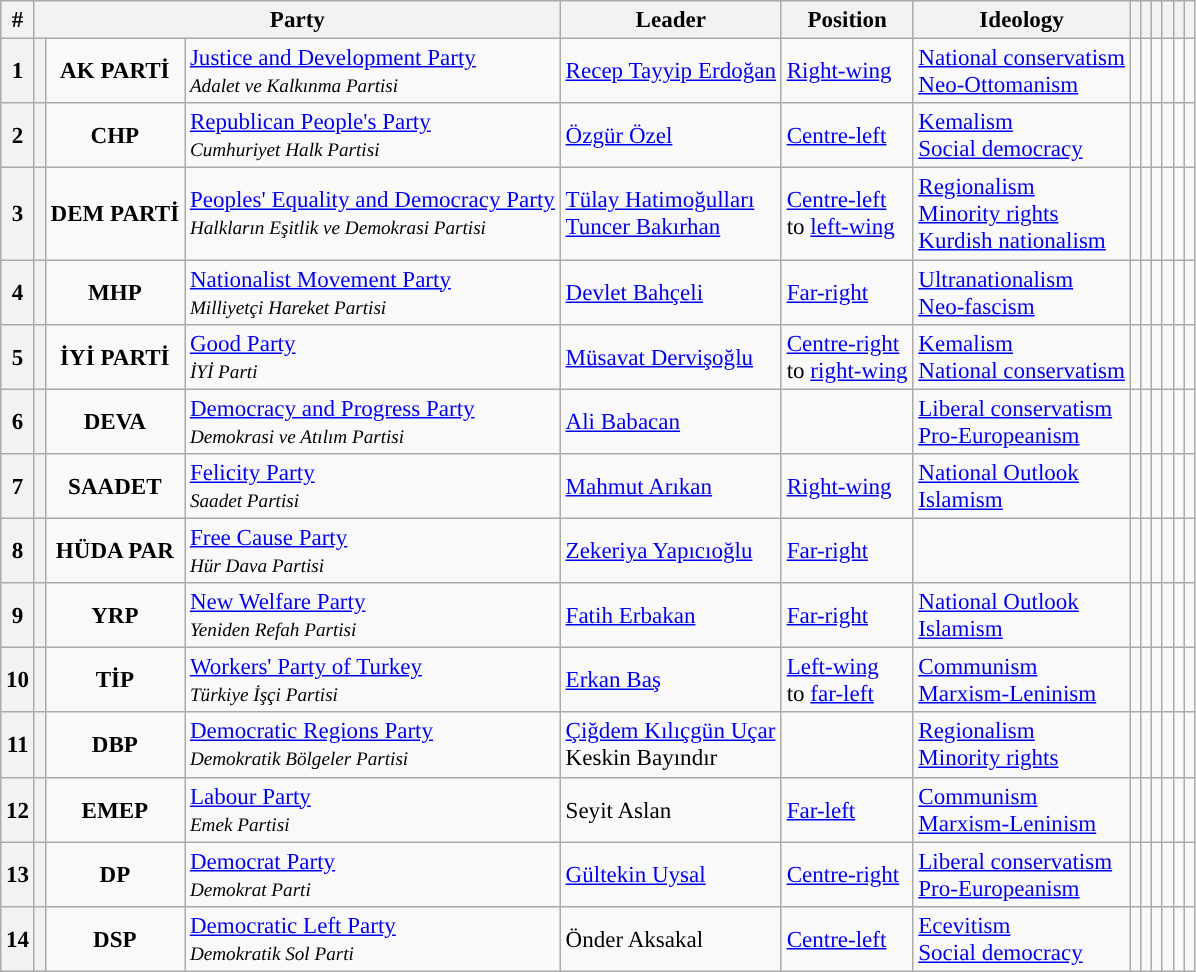<table class="wikitable sortable" style="text-align:centre; font-size:96%">
<tr>
<th scope="col">#</th>
<th colspan="3" scope="col">Party</th>
<th>Leader</th>
<th>Position</th>
<th>Ideology</th>
<th></th>
<th></th>
<th></th>
<th></th>
<th></th>
<th></th>
</tr>
<tr>
<th scope="col">1</th>
<th style="background-color:"></th>
<td align="center"><strong>AK PARTİ</strong></td>
<td><a href='#'>Justice and Development Party</a><br><small><em>Adalet ve Kalkınma Partisi</em></small></td>
<td><a href='#'>Recep Tayyip Erdoğan</a></td>
<td><a href='#'>Right-wing</a></td>
<td><a href='#'>National conservatism</a><br><a href='#'>Neo-Ottomanism</a></td>
<td></td>
<td></td>
<td></td>
<td></td>
<td></td>
<td></td>
</tr>
<tr>
<th scope="col">2</th>
<th style="background-color:"></th>
<td align="center"><strong>CHP</strong></td>
<td><a href='#'>Republican People's Party</a><br><small><em>Cumhuriyet Halk Partisi</em></small></td>
<td><a href='#'>Özgür Özel</a></td>
<td><a href='#'>Centre-left</a></td>
<td><a href='#'>Kemalism</a><br><a href='#'>Social democracy</a></td>
<td></td>
<td></td>
<td></td>
<td></td>
<td></td>
<td></td>
</tr>
<tr>
<th>3</th>
<th style="background-color:"></th>
<td align="center"><strong>DEM PARTİ</strong></td>
<td><a href='#'>Peoples' Equality and Democracy Party</a><br><small><em>Halkların Eşitlik ve Demokrasi Partisi</em></small></td>
<td><a href='#'>Tülay Hatimoğulları</a><br><a href='#'>Tuncer Bakırhan</a></td>
<td><a href='#'>Centre-left</a><br>to <a href='#'>left-wing</a></td>
<td><a href='#'>Regionalism</a><br><a href='#'>Minority rights</a><br><a href='#'>Kurdish nationalism</a></td>
<td></td>
<td></td>
<td></td>
<td></td>
<td></td>
<td></td>
</tr>
<tr>
<th scope="col">4</th>
<th style="background-color:"></th>
<td align="center"><strong>MHP</strong></td>
<td><a href='#'>Nationalist Movement Party</a><br><small><em>Milliyetçi Hareket Partisi</em></small></td>
<td><a href='#'>Devlet Bahçeli</a></td>
<td><a href='#'>Far-right</a></td>
<td><a href='#'>Ultranationalism</a><br><a href='#'>Neo-fascism</a></td>
<td></td>
<td></td>
<td></td>
<td></td>
<td></td>
<td></td>
</tr>
<tr>
<th scope="col">5</th>
<th style="background-color:"></th>
<td align="center"><strong>İYİ PARTİ</strong></td>
<td><a href='#'>Good Party</a><br><small><em>İYİ Parti</em></small></td>
<td><a href='#'>Müsavat Dervişoğlu</a></td>
<td><a href='#'>Centre-right</a><br>to <a href='#'>right-wing</a></td>
<td><a href='#'>Kemalism</a><br><a href='#'>National conservatism</a></td>
<td></td>
<td></td>
<td></td>
<td></td>
<td></td>
<td></td>
</tr>
<tr>
<th>6</th>
<th style="background-color:"></th>
<td align="center"><strong>DEVA</strong></td>
<td><a href='#'>Democracy and Progress Party</a><br><small><em>Demokrasi ve Atılım Partisi</em></small></td>
<td><a href='#'>Ali Babacan</a></td>
<td></td>
<td><a href='#'>Liberal conservatism</a><br><a href='#'>Pro-Europeanism</a></td>
<td></td>
<td></td>
<td></td>
<td></td>
<td></td>
<td></td>
</tr>
<tr>
<th>7</th>
<th style="background-color:"></th>
<td align="center"><strong>SAADET</strong></td>
<td><a href='#'>Felicity Party</a><br><small><em>Saadet Partisi</em></small></td>
<td><a href='#'>Mahmut Arıkan</a></td>
<td><a href='#'>Right-wing</a></td>
<td><a href='#'>National Outlook</a><br><a href='#'>Islamism</a></td>
<td></td>
<td></td>
<td></td>
<td></td>
<td></td>
<td></td>
</tr>
<tr>
<th>8</th>
<th style="background-color:"></th>
<td align="center"><strong>HÜDA PAR</strong></td>
<td><a href='#'>Free Cause Party</a><br><small><em>Hür Dava Partisi</em></small></td>
<td><a href='#'>Zekeriya Yapıcıoğlu</a></td>
<td><a href='#'>Far-right</a></td>
<td></td>
<td></td>
<td></td>
<td></td>
<td></td>
<td></td>
<td></td>
</tr>
<tr>
<th>9</th>
<th style="background-color:"></th>
<td align="center"><strong>YRP</strong></td>
<td><a href='#'>New Welfare Party</a><br><small><em>Yeniden Refah Partisi</em></small></td>
<td><a href='#'>Fatih Erbakan</a></td>
<td><a href='#'>Far-right</a></td>
<td><a href='#'>National Outlook</a><br><a href='#'>Islamism</a></td>
<td></td>
<td></td>
<td></td>
<td></td>
<td></td>
<td></td>
</tr>
<tr>
<th>10</th>
<th style="background-color:"></th>
<td align="center"><strong>TİP</strong></td>
<td><a href='#'>Workers' Party of Turkey</a><br><small><em>Türkiye İşçi Partisi</em></small></td>
<td><a href='#'>Erkan Baş</a></td>
<td><a href='#'>Left-wing</a><br>to <a href='#'>far-left</a></td>
<td><a href='#'>Communism</a><br><a href='#'>Marxism-Leninism</a></td>
<td></td>
<td></td>
<td></td>
<td></td>
<td></td>
<td></td>
</tr>
<tr>
<th>11</th>
<th style="background-color:"></th>
<td align="center"><strong>DBP</strong></td>
<td><a href='#'>Democratic Regions Party</a><br><small><em>Demokratik Bölgeler Partisi</em></small></td>
<td><a href='#'>Çiğdem Kılıçgün Uçar</a><br>Keskin Bayındır</td>
<td></td>
<td><a href='#'>Regionalism</a><br><a href='#'>Minority rights</a></td>
<td></td>
<td></td>
<td></td>
<td></td>
<td></td>
<td></td>
</tr>
<tr>
<th>12</th>
<th style="background-color:"></th>
<td align="center"><strong>EMEP</strong></td>
<td><a href='#'>Labour Party</a><br><small><em>Emek Partisi</em></small></td>
<td>Seyit Aslan</td>
<td><a href='#'>Far-left</a></td>
<td><a href='#'>Communism</a><br><a href='#'>Marxism-Leninism</a></td>
<td></td>
<td></td>
<td></td>
<td></td>
<td></td>
<td></td>
</tr>
<tr>
<th>13</th>
<th style="background-color:"></th>
<td align="center"><strong>DP</strong></td>
<td><a href='#'>Democrat Party</a><br><small><em>Demokrat Parti</em></small></td>
<td><a href='#'>Gültekin Uysal</a></td>
<td><a href='#'>Centre-right</a></td>
<td><a href='#'>Liberal conservatism</a><br><a href='#'>Pro-Europeanism</a></td>
<td></td>
<td></td>
<td></td>
<td></td>
<td></td>
<td></td>
</tr>
<tr>
<th>14</th>
<th style="background-color:"></th>
<td align="center"><strong>DSP</strong></td>
<td><a href='#'>Democratic Left Party</a><br><small><em>Demokratik Sol Parti</em></small></td>
<td>Önder Aksakal</td>
<td><a href='#'>Centre-left</a></td>
<td><a href='#'>Ecevitism</a><br><a href='#'>Social democracy</a></td>
<td></td>
<td></td>
<td></td>
<td></td>
<td></td>
<td></td>
</tr>
</table>
